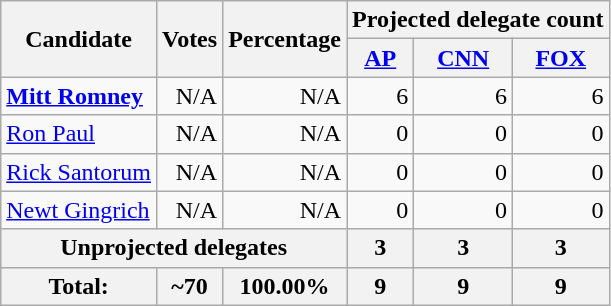<table class="wikitable" style="text-align:right;">
<tr>
<th rowspan="2">Candidate</th>
<th rowspan="2">Votes</th>
<th rowspan="2">Percentage</th>
<th colspan="3">Projected delegate count</th>
</tr>
<tr>
<th><a href='#'>AP</a></th>
<th><a href='#'>CNN</a></th>
<th><a href='#'>FOX</a></th>
</tr>
<tr>
<td style="text-align:left;"> <strong><a href='#'>Mitt Romney</a></strong></td>
<td>N/A</td>
<td>N/A</td>
<td>6</td>
<td>6</td>
<td>6</td>
</tr>
<tr>
<td style="text-align:left;"><a href='#'>Ron Paul</a></td>
<td>N/A</td>
<td>N/A</td>
<td>0</td>
<td>0</td>
<td>0</td>
</tr>
<tr>
<td style="text-align:left;"><a href='#'>Rick Santorum</a></td>
<td>N/A</td>
<td>N/A</td>
<td>0</td>
<td>0</td>
<td>0</td>
</tr>
<tr>
<td style="text-align:left;"><a href='#'>Newt Gingrich</a></td>
<td>N/A</td>
<td>N/A</td>
<td>0</td>
<td>0</td>
<td>0</td>
</tr>
<tr style="background:#eee;">
<th colspan="3">Unprojected delegates</th>
<th>3</th>
<th>3</th>
<th>3</th>
</tr>
<tr style="background:#eee;">
<th>Total:</th>
<th>~70</th>
<th>100.00%</th>
<th>9</th>
<th>9</th>
<th>9</th>
</tr>
</table>
